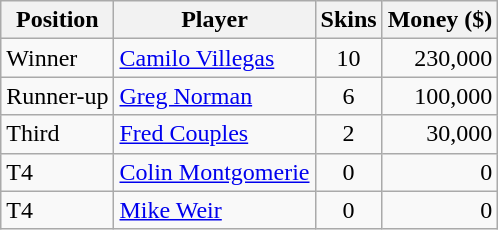<table class="wikitable">
<tr>
<th>Position</th>
<th>Player</th>
<th>Skins</th>
<th>Money ($)</th>
</tr>
<tr>
<td>Winner</td>
<td> <a href='#'>Camilo Villegas</a></td>
<td align=center>10</td>
<td align=right>230,000</td>
</tr>
<tr>
<td>Runner-up</td>
<td> <a href='#'>Greg Norman</a></td>
<td align=center>6</td>
<td align=right>100,000</td>
</tr>
<tr>
<td>Third</td>
<td> <a href='#'>Fred Couples</a></td>
<td align=center>2</td>
<td align=right>30,000</td>
</tr>
<tr>
<td>T4</td>
<td> <a href='#'>Colin Montgomerie</a></td>
<td align=center>0</td>
<td align=right>0</td>
</tr>
<tr>
<td>T4</td>
<td> <a href='#'>Mike Weir</a></td>
<td align=center>0</td>
<td align=right>0</td>
</tr>
</table>
